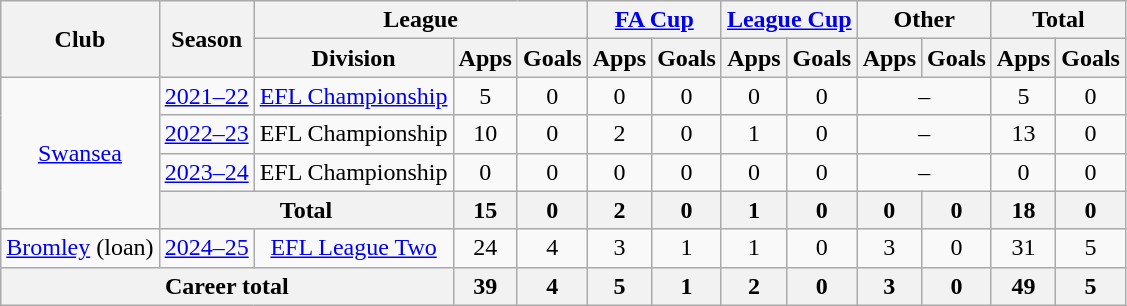<table class="wikitable" style="text-align: center">
<tr>
<th rowspan="2">Club</th>
<th rowspan="2">Season</th>
<th colspan="3">League</th>
<th colspan="2"><a href='#'>FA Cup</a></th>
<th colspan="2"><a href='#'>League Cup</a></th>
<th colspan="2">Other</th>
<th colspan="2">Total</th>
</tr>
<tr>
<th>Division</th>
<th>Apps</th>
<th>Goals</th>
<th>Apps</th>
<th>Goals</th>
<th>Apps</th>
<th>Goals</th>
<th>Apps</th>
<th>Goals</th>
<th>Apps</th>
<th>Goals</th>
</tr>
<tr>
<td rowspan="4"><a href='#'>Swansea</a></td>
<td><a href='#'>2021–22</a></td>
<td><a href='#'>EFL Championship</a></td>
<td>5</td>
<td>0</td>
<td>0</td>
<td>0</td>
<td>0</td>
<td>0</td>
<td colspan="2">–</td>
<td>5</td>
<td>0</td>
</tr>
<tr>
<td><a href='#'>2022–23</a></td>
<td>EFL Championship</td>
<td>10</td>
<td>0</td>
<td>2</td>
<td>0</td>
<td>1</td>
<td>0</td>
<td colspan="2">–</td>
<td>13</td>
<td>0</td>
</tr>
<tr>
<td><a href='#'>2023–24</a></td>
<td>EFL Championship</td>
<td>0</td>
<td>0</td>
<td>0</td>
<td>0</td>
<td>0</td>
<td>0</td>
<td colspan="2">–</td>
<td>0</td>
<td>0</td>
</tr>
<tr>
<th colspan="2">Total</th>
<th>15</th>
<th>0</th>
<th>2</th>
<th>0</th>
<th>1</th>
<th>0</th>
<th>0</th>
<th>0</th>
<th>18</th>
<th>0</th>
</tr>
<tr>
<td><a href='#'>Bromley</a> (loan)</td>
<td><a href='#'>2024–25</a></td>
<td><a href='#'>EFL League Two</a></td>
<td>24</td>
<td>4</td>
<td>3</td>
<td>1</td>
<td>1</td>
<td>0</td>
<td>3</td>
<td>0</td>
<td>31</td>
<td>5</td>
</tr>
<tr>
<th colspan="3">Career total</th>
<th>39</th>
<th>4</th>
<th>5</th>
<th>1</th>
<th>2</th>
<th>0</th>
<th>3</th>
<th>0</th>
<th>49</th>
<th>5</th>
</tr>
</table>
